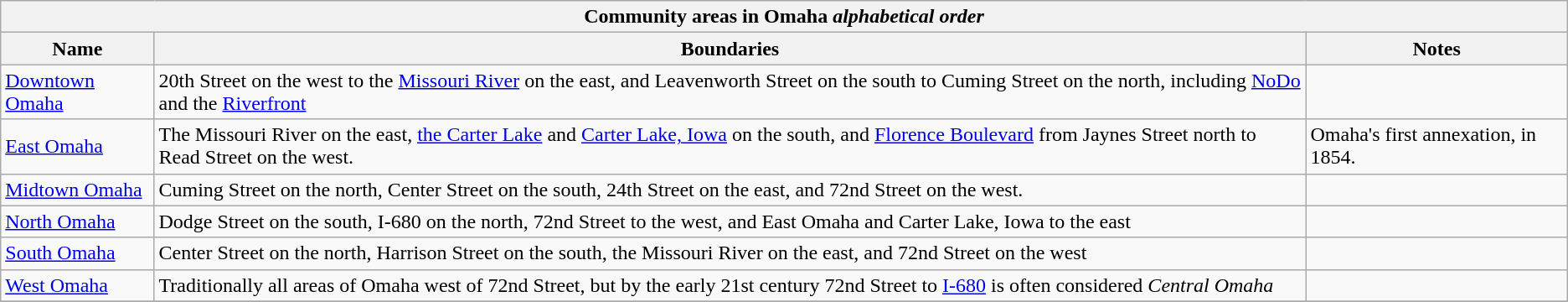<table class="wikitable">
<tr>
<th align="center" colspan="6"><strong>Community areas in Omaha</strong> <em>alphabetical order</em></th>
</tr>
<tr>
<th>Name</th>
<th>Boundaries</th>
<th>Notes</th>
</tr>
<tr>
<td><a href='#'>Downtown Omaha</a></td>
<td>20th Street on the west to the <a href='#'>Missouri River</a> on the east, and Leavenworth Street on the south to Cuming Street on the north, including <a href='#'>NoDo</a> and the <a href='#'>Riverfront</a></td>
<td></td>
</tr>
<tr>
<td><a href='#'>East Omaha</a></td>
<td>The Missouri River on the east, <a href='#'>the Carter Lake</a> and <a href='#'>Carter Lake, Iowa</a> on the south, and <a href='#'>Florence Boulevard</a> from Jaynes Street north to Read Street on the west.</td>
<td>Omaha's first annexation, in 1854.</td>
</tr>
<tr>
<td><a href='#'>Midtown Omaha</a></td>
<td>Cuming Street on the north, Center Street on the south, 24th Street on the east, and 72nd Street on the west.</td>
<td></td>
</tr>
<tr>
<td><a href='#'>North Omaha</a></td>
<td>Dodge Street on the south, I-680 on the north, 72nd Street to the west, and East Omaha and Carter Lake, Iowa to the east</td>
<td></td>
</tr>
<tr>
<td><a href='#'>South Omaha</a></td>
<td>Center Street on the north, Harrison Street on the south, the Missouri River on the east, and 72nd Street on the west</td>
<td></td>
</tr>
<tr>
<td><a href='#'>West Omaha</a></td>
<td>Traditionally all areas of Omaha west of 72nd Street, but by the early 21st century 72nd Street to <a href='#'>I-680</a> is often considered <em>Central Omaha</em></td>
<td></td>
</tr>
<tr>
</tr>
</table>
